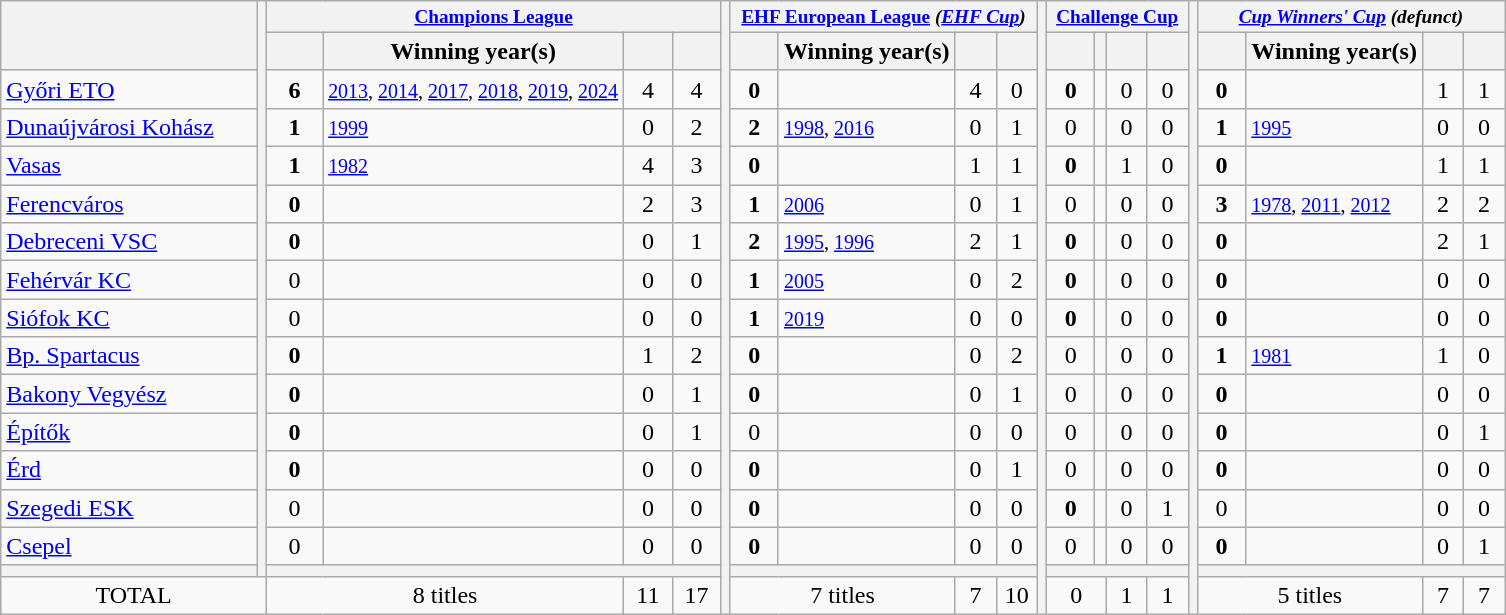<table class="wikitable" style="text-align:center">
<tr style="font-size:80%">
<th width=165; rowspan=2></th>
<th rowspan=16></th>
<th colspan=4><a href='#'>Champions League</a></th>
<th rowspan=17></th>
<th colspan=4> <a href='#'>EHF European League</a> <em>(<a href='#'>EHF Cup</a>)</em></th>
<th rowspan=17></th>
<th colspan=4><a href='#'>Challenge Cup</a></th>
<th rowspan=17></th>
<th colspan=4><em><a href='#'>Cup Winners' Cup</a> (defunct)</em></th>
</tr>
<tr>
<th width=30></th>
<th>Winning year(s)</th>
<th width=25></th>
<th width=25></th>
<th width=25></th>
<th>Winning year(s)</th>
<th width=20></th>
<th width=20></th>
<th width=25></th>
<th></th>
<th width=20></th>
<th width=20></th>
<th width=25></th>
<th>Winning year(s)</th>
<th width=20></th>
<th width=20></th>
</tr>
<tr>
<td align=left> <a href='#'>Győri ETO</a></td>
<td><strong>6</strong></td>
<td align=left><small><a href='#'>2013</a>, <a href='#'>2014</a>, <a href='#'>2017</a>, <a href='#'>2018</a>, <a href='#'>2019</a>, <a href='#'>2024</a></small></td>
<td>4</td>
<td>4</td>
<td><strong>0</strong></td>
<td align=left></td>
<td>4</td>
<td>0</td>
<td><strong>0</strong></td>
<td align=left></td>
<td>0</td>
<td>0</td>
<td><strong>0</strong></td>
<td align=left></td>
<td>1</td>
<td>1</td>
</tr>
<tr>
<td align=left> <a href='#'>Dunaújvárosi Kohász</a></td>
<td><strong>1</strong></td>
<td align=left><small><a href='#'>1999</a></small></td>
<td>0</td>
<td>2</td>
<td><strong>2</strong></td>
<td align=left><small><a href='#'>1998</a>, <a href='#'>2016</a></small></td>
<td>0</td>
<td>1</td>
<td>0</td>
<td align=left></td>
<td>0</td>
<td>0</td>
<td><strong>1</strong></td>
<td align=left><small><a href='#'>1995</a></small></td>
<td>0</td>
<td>0</td>
</tr>
<tr>
<td align=left> <a href='#'>Vasas</a></td>
<td><strong>1</strong></td>
<td align=left><small><a href='#'>1982</a></small></td>
<td>4</td>
<td>3</td>
<td><strong>0</strong></td>
<td align=left></td>
<td>1</td>
<td>1</td>
<td><strong>0</strong></td>
<td align=left></td>
<td>1</td>
<td>0</td>
<td><strong>0</strong></td>
<td align=left></td>
<td>1</td>
<td>1</td>
</tr>
<tr>
<td align=left> <a href='#'>Ferencváros</a></td>
<td><strong>0</strong></td>
<td align=left></td>
<td>2</td>
<td>3</td>
<td><strong>1</strong></td>
<td align=left><small><a href='#'>2006</a></small></td>
<td>0</td>
<td>1</td>
<td>0</td>
<td align=left></td>
<td>0</td>
<td>0</td>
<td><strong>3</strong></td>
<td align=left><small><a href='#'>1978</a>, <a href='#'>2011</a>, <a href='#'>2012</a></small></td>
<td>2</td>
<td>2</td>
</tr>
<tr>
<td align=left> <a href='#'>Debreceni VSC</a></td>
<td><strong>0</strong></td>
<td align=left></td>
<td>0</td>
<td>1</td>
<td><strong>2</strong></td>
<td align=left><small><a href='#'>1995</a>, <a href='#'>1996</a></small></td>
<td>2</td>
<td>1</td>
<td><strong>0</strong></td>
<td align=left></td>
<td>0</td>
<td>0</td>
<td><strong>0</strong></td>
<td align=left></td>
<td>2</td>
<td>1</td>
</tr>
<tr>
<td align=left> <a href='#'>Fehérvár KC</a></td>
<td>0</td>
<td align=left></td>
<td>0</td>
<td>0</td>
<td><strong>1</strong></td>
<td align=left><small><a href='#'>2005</a></small></td>
<td>0</td>
<td>2</td>
<td><strong>0</strong></td>
<td align=left></td>
<td>0</td>
<td>0</td>
<td><strong>0</strong></td>
<td align=left></td>
<td>0</td>
<td>0</td>
</tr>
<tr>
<td align=left> <a href='#'>Siófok KC</a></td>
<td>0</td>
<td align=left></td>
<td>0</td>
<td>0</td>
<td><strong>1</strong></td>
<td align=left><small><a href='#'>2019</a></small></td>
<td>0</td>
<td>0</td>
<td><strong>0</strong></td>
<td align=left></td>
<td>0</td>
<td>0</td>
<td><strong>0</strong></td>
<td align=left></td>
<td>0</td>
<td>0</td>
</tr>
<tr>
<td align=left> <a href='#'>Bp. Spartacus</a></td>
<td><strong>0</strong></td>
<td align=left></td>
<td>1</td>
<td>2</td>
<td><strong>0</strong></td>
<td align=left></td>
<td>0</td>
<td>2</td>
<td>0</td>
<td align=left></td>
<td>0</td>
<td>0</td>
<td><strong>1</strong></td>
<td align=left><small><a href='#'>1981</a></small></td>
<td>1</td>
<td>0</td>
</tr>
<tr>
<td align=left> <a href='#'>Bakony Vegyész</a></td>
<td><strong>0</strong></td>
<td align=left></td>
<td>0</td>
<td>1</td>
<td><strong>0</strong></td>
<td align=left></td>
<td>0</td>
<td>1</td>
<td>0</td>
<td align=left></td>
<td>0</td>
<td>0</td>
<td><strong>0</strong></td>
<td align=left></td>
<td>0</td>
<td>0</td>
</tr>
<tr>
<td align=left> <a href='#'>Építők</a></td>
<td><strong>0</strong></td>
<td align=left></td>
<td>0</td>
<td>1</td>
<td>0</td>
<td align=left></td>
<td>0</td>
<td>0</td>
<td>0</td>
<td align=left></td>
<td>0</td>
<td>0</td>
<td><strong>0</strong></td>
<td align=left></td>
<td>0</td>
<td>1</td>
</tr>
<tr>
<td align=left> <a href='#'>Érd</a></td>
<td><strong>0</strong></td>
<td align=left></td>
<td>0</td>
<td>0</td>
<td><strong>0</strong></td>
<td align=left></td>
<td>0</td>
<td>1</td>
<td>0</td>
<td align=left></td>
<td>0</td>
<td>0</td>
<td><strong>0</strong></td>
<td align=left></td>
<td>0</td>
<td>0</td>
</tr>
<tr>
<td align=left> <a href='#'>Szegedi ESK</a></td>
<td>0</td>
<td align=left></td>
<td>0</td>
<td>0</td>
<td><strong>0</strong></td>
<td align=left></td>
<td>0</td>
<td>0</td>
<td><strong>0</strong></td>
<td align=left></td>
<td>0</td>
<td>1</td>
<td>0</td>
<td align=left></td>
<td>0</td>
<td>0</td>
</tr>
<tr>
<td align=left> <a href='#'>Csepel</a></td>
<td>0</td>
<td align=left></td>
<td>0</td>
<td>0</td>
<td><strong>0</strong></td>
<td align=left></td>
<td>0</td>
<td>0</td>
<td>0</td>
<td align=left></td>
<td>0</td>
<td>0</td>
<td><strong>0</strong></td>
<td align=left></td>
<td>0</td>
<td>1</td>
</tr>
<tr>
<th colspan=21></th>
</tr>
<tr>
<td colspan=2>TOTAL</td>
<td colspan=2>8 titles</td>
<td>11</td>
<td>17</td>
<td colspan=2>7 titles</td>
<td>7</td>
<td>10</td>
<td colspan=2>0</td>
<td>1</td>
<td>1</td>
<td colspan=2>5 titles</td>
<td>7</td>
<td>7</td>
</tr>
</table>
